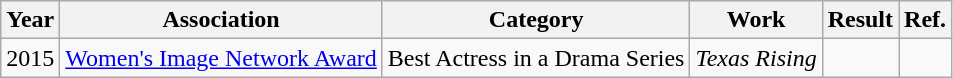<table class="wikitable sortable">
<tr>
<th>Year</th>
<th>Association</th>
<th>Category</th>
<th>Work</th>
<th>Result</th>
<th class="unsortable">Ref.</th>
</tr>
<tr>
<td align="center">2015</td>
<td><a href='#'>Women's Image Network Award</a></td>
<td>Best Actress in a Drama Series</td>
<td><em>Texas Rising</em></td>
<td></td>
<td></td>
</tr>
</table>
